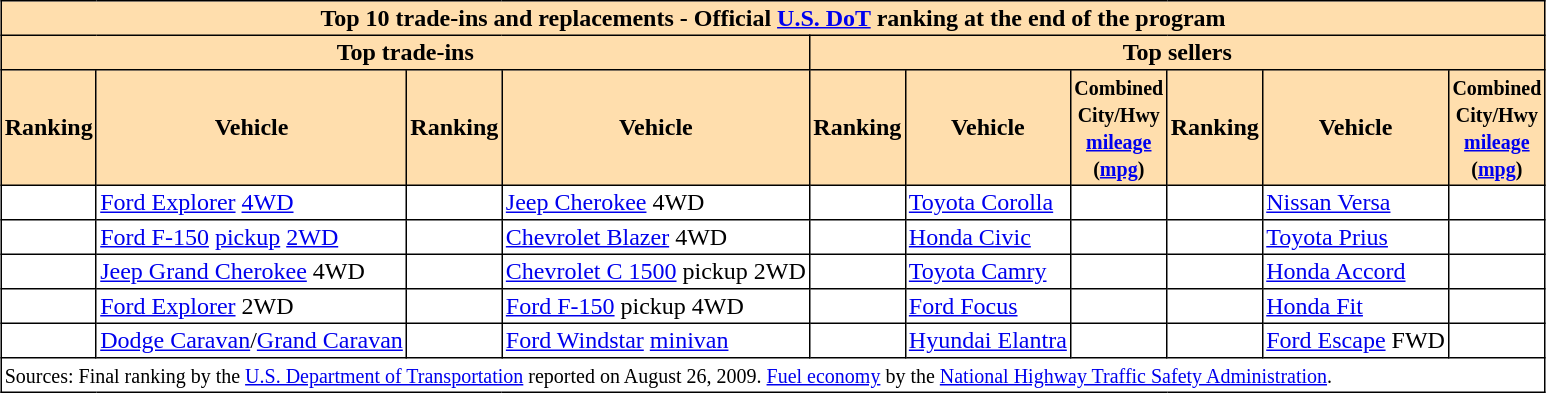<table border="1" cellpadding="2" style="margin: 1em auto 1em auto; border:1px solid #000; border-collapse:collapse;">
<tr>
<th colspan="10" style="text-align:center; background:#ffdead;">Top 10 trade-ins and replacements - Official <a href='#'>U.S. DoT</a> ranking at the end of the program</th>
</tr>
<tr style="text-align:center; background:#ffdead;">
<td colspan="4"><strong>Top trade-ins</strong></td>
<td colspan="6" style="text-align:center; background:#ffdead;"><strong>Top sellers</strong></td>
</tr>
<tr>
<th style="background:#ffdead;">Ranking</th>
<th style="background:#ffdead;">Vehicle</th>
<th style="background:#ffdead;">Ranking</th>
<th style="background:#ffdead;">Vehicle</th>
<th style="background:#ffdead;">Ranking</th>
<th style="background:#ffdead;">Vehicle</th>
<th style="background:#ffdead;"><small>Combined<br>City/Hwy<br><a href='#'>mileage</a><br>(<a href='#'>mpg</a>)</small></th>
<th style="background:#ffdead;">Ranking</th>
<th style="background:#ffdead;">Vehicle</th>
<th style="background:#ffdead;"><small>Combined<br>City/Hwy<br><a href='#'>mileage</a><br>(<a href='#'>mpg</a>)</small></th>
</tr>
<tr>
<td></td>
<td><a href='#'>Ford Explorer</a> <a href='#'>4WD</a></td>
<td></td>
<td><a href='#'>Jeep Cherokee</a> 4WD</td>
<td></td>
<td><a href='#'>Toyota Corolla</a></td>
<td></td>
<td></td>
<td><a href='#'>Nissan Versa</a></td>
<td></td>
</tr>
<tr>
<td></td>
<td><a href='#'>Ford F-150</a> <a href='#'>pickup</a> <a href='#'>2WD</a></td>
<td></td>
<td><a href='#'>Chevrolet Blazer</a> 4WD</td>
<td></td>
<td><a href='#'>Honda Civic</a></td>
<td></td>
<td></td>
<td><a href='#'>Toyota Prius</a></td>
<td></td>
</tr>
<tr>
<td></td>
<td><a href='#'>Jeep Grand Cherokee</a> 4WD</td>
<td></td>
<td><a href='#'>Chevrolet C 1500</a> pickup 2WD</td>
<td></td>
<td><a href='#'>Toyota Camry</a></td>
<td></td>
<td></td>
<td><a href='#'>Honda Accord</a></td>
<td></td>
</tr>
<tr>
<td></td>
<td><a href='#'>Ford Explorer</a> 2WD</td>
<td></td>
<td><a href='#'>Ford F-150</a> pickup 4WD</td>
<td></td>
<td><a href='#'>Ford Focus</a></td>
<td></td>
<td></td>
<td><a href='#'>Honda Fit</a></td>
<td></td>
</tr>
<tr>
<td></td>
<td><a href='#'>Dodge Caravan</a>/<a href='#'>Grand Caravan</a></td>
<td></td>
<td><a href='#'>Ford Windstar</a> <a href='#'>minivan</a></td>
<td></td>
<td><a href='#'>Hyundai Elantra</a></td>
<td></td>
<td></td>
<td><a href='#'>Ford Escape</a> FWD</td>
<td></td>
</tr>
<tr>
<td colspan="10" style="text-align:left;"><small>Sources: Final ranking by the <a href='#'>U.S. Department of Transportation</a> reported on August 26, 2009. <a href='#'>Fuel economy</a> by the <a href='#'>National Highway Traffic Safety Administration</a>.</small></td>
</tr>
</table>
